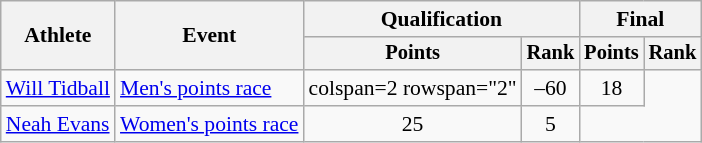<table class="wikitable" style="font-size:90%;">
<tr>
<th rowspan=2>Athlete</th>
<th rowspan=2>Event</th>
<th colspan=2>Qualification</th>
<th colspan=2>Final</th>
</tr>
<tr style="font-size:95%">
<th>Points</th>
<th>Rank</th>
<th>Points</th>
<th>Rank</th>
</tr>
<tr align=center>
<td align=left><a href='#'>Will Tidball</a></td>
<td align=left><a href='#'>Men's points race</a></td>
<td>colspan=2 rowspan="2" </td>
<td>–60</td>
<td>18</td>
</tr>
<tr align=center>
<td align=left><a href='#'>Neah Evans</a></td>
<td align=left><a href='#'>Women's points race</a></td>
<td>25</td>
<td>5</td>
</tr>
</table>
